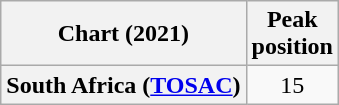<table class="wikitable sortable plainrowheaders" style="text-align:center">
<tr>
<th scope="col">Chart (2021)</th>
<th scope="col">Peak<br>position</th>
</tr>
<tr>
<th scope="row">South Africa (<a href='#'>TOSAC</a>)</th>
<td>15</td>
</tr>
</table>
